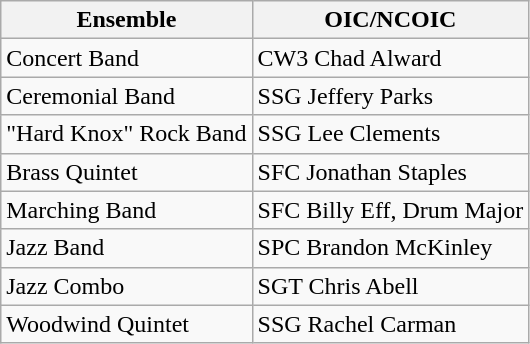<table class="wikitable">
<tr>
<th>Ensemble</th>
<th>OIC/NCOIC</th>
</tr>
<tr>
<td>Concert Band</td>
<td>CW3 Chad Alward</td>
</tr>
<tr>
<td>Ceremonial Band</td>
<td>SSG Jeffery Parks</td>
</tr>
<tr>
<td>"Hard Knox" Rock Band</td>
<td>SSG Lee Clements</td>
</tr>
<tr>
<td>Brass Quintet</td>
<td>SFC Jonathan Staples</td>
</tr>
<tr>
<td>Marching Band</td>
<td>SFC Billy Eff, Drum Major</td>
</tr>
<tr>
<td>Jazz Band</td>
<td>SPC Brandon McKinley</td>
</tr>
<tr>
<td>Jazz Combo</td>
<td>SGT Chris Abell</td>
</tr>
<tr>
<td>Woodwind Quintet</td>
<td>SSG Rachel Carman</td>
</tr>
</table>
